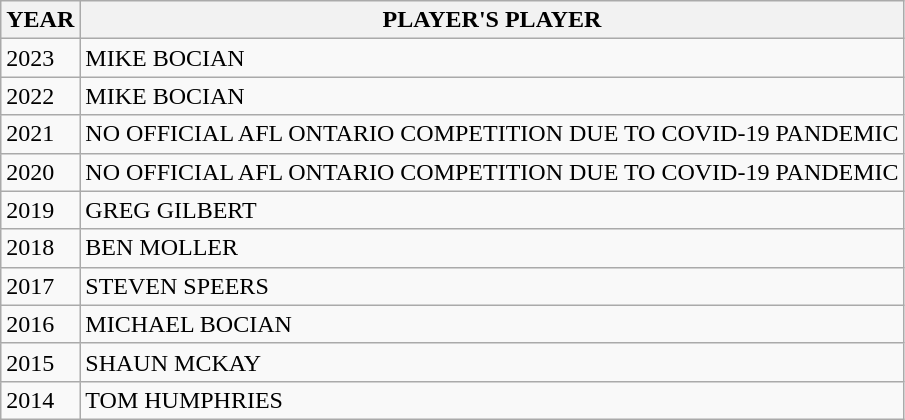<table class="wikitable">
<tr>
<th>YEAR</th>
<th>PLAYER'S PLAYER</th>
</tr>
<tr>
<td>2023</td>
<td>MIKE BOCIAN</td>
</tr>
<tr>
<td>2022</td>
<td>MIKE BOCIAN</td>
</tr>
<tr>
<td>2021</td>
<td>NO OFFICIAL AFL ONTARIO COMPETITION DUE TO COVID-19  PANDEMIC</td>
</tr>
<tr>
<td>2020</td>
<td>NO OFFICIAL AFL ONTARIO COMPETITION DUE TO COVID-19  PANDEMIC</td>
</tr>
<tr>
<td>2019</td>
<td>GREG GILBERT</td>
</tr>
<tr>
<td>2018</td>
<td>BEN MOLLER</td>
</tr>
<tr>
<td>2017</td>
<td>STEVEN SPEERS</td>
</tr>
<tr>
<td>2016</td>
<td>MICHAEL BOCIAN</td>
</tr>
<tr>
<td>2015</td>
<td>SHAUN MCKAY</td>
</tr>
<tr>
<td>2014</td>
<td>TOM HUMPHRIES</td>
</tr>
</table>
